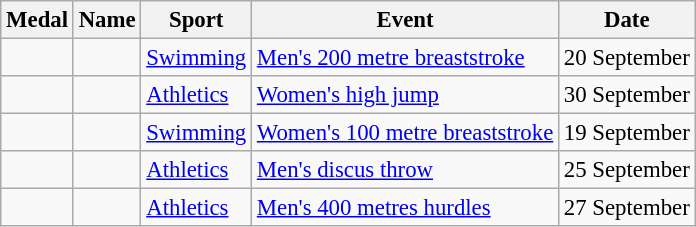<table class="wikitable sortable" style="font-size:95%">
<tr>
<th>Medal</th>
<th>Name</th>
<th>Sport</th>
<th>Event</th>
<th>Date</th>
</tr>
<tr>
<td></td>
<td></td>
<td><a href='#'>Swimming</a></td>
<td><a href='#'>Men's 200 metre breaststroke</a></td>
<td>20 September</td>
</tr>
<tr>
<td></td>
<td></td>
<td><a href='#'>Athletics</a></td>
<td><a href='#'>Women's high jump</a></td>
<td>30 September</td>
</tr>
<tr>
<td></td>
<td></td>
<td><a href='#'>Swimming</a></td>
<td><a href='#'>Women's 100 metre breaststroke</a></td>
<td>19 September</td>
</tr>
<tr>
<td></td>
<td></td>
<td><a href='#'>Athletics</a></td>
<td><a href='#'>Men's discus throw</a></td>
<td>25 September</td>
</tr>
<tr>
<td></td>
<td></td>
<td><a href='#'>Athletics</a></td>
<td><a href='#'>Men's 400 metres hurdles</a></td>
<td>27 September</td>
</tr>
</table>
